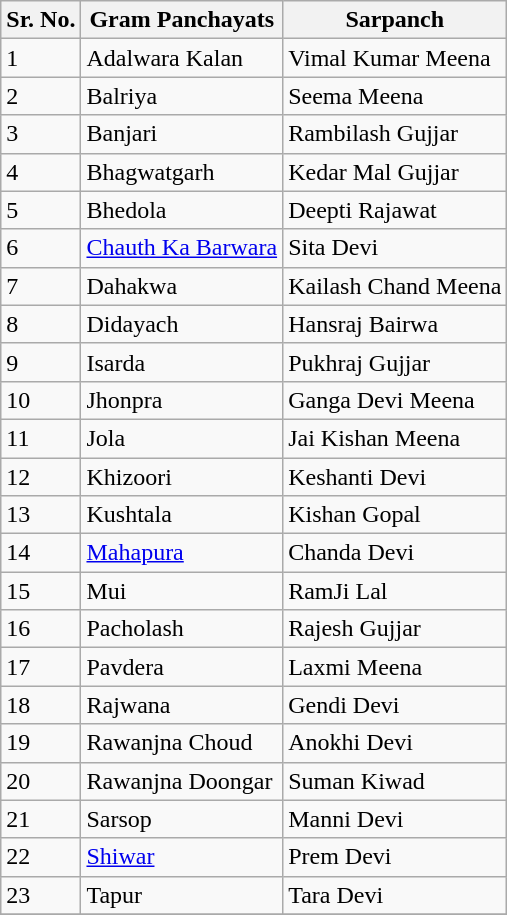<table class="wikitable">
<tr>
<th>Sr. No.</th>
<th>Gram Panchayats</th>
<th>Sarpanch</th>
</tr>
<tr>
<td>1</td>
<td>Adalwara Kalan</td>
<td>Vimal Kumar Meena</td>
</tr>
<tr>
<td>2</td>
<td>Balriya</td>
<td>Seema Meena</td>
</tr>
<tr>
<td>3</td>
<td>Banjari</td>
<td>Rambilash Gujjar</td>
</tr>
<tr>
<td>4</td>
<td>Bhagwatgarh</td>
<td>Kedar Mal Gujjar</td>
</tr>
<tr>
<td>5</td>
<td>Bhedola</td>
<td>Deepti Rajawat</td>
</tr>
<tr>
<td>6</td>
<td><a href='#'>Chauth Ka Barwara</a></td>
<td>Sita Devi</td>
</tr>
<tr>
<td>7</td>
<td>Dahakwa</td>
<td>Kailash Chand Meena</td>
</tr>
<tr>
<td>8</td>
<td>Didayach</td>
<td>Hansraj Bairwa</td>
</tr>
<tr>
<td>9</td>
<td>Isarda</td>
<td>Pukhraj Gujjar</td>
</tr>
<tr>
<td>10</td>
<td>Jhonpra</td>
<td>Ganga Devi Meena</td>
</tr>
<tr>
<td>11</td>
<td>Jola</td>
<td>Jai Kishan Meena</td>
</tr>
<tr>
<td>12</td>
<td>Khizoori</td>
<td>Keshanti Devi</td>
</tr>
<tr>
<td>13</td>
<td>Kushtala</td>
<td>Kishan Gopal</td>
</tr>
<tr>
<td>14</td>
<td><a href='#'>Mahapura</a></td>
<td>Chanda Devi</td>
</tr>
<tr>
<td>15</td>
<td>Mui</td>
<td>RamJi Lal</td>
</tr>
<tr>
<td>16</td>
<td>Pacholash</td>
<td>Rajesh Gujjar</td>
</tr>
<tr>
<td>17</td>
<td>Pavdera</td>
<td>Laxmi Meena</td>
</tr>
<tr>
<td>18</td>
<td>Rajwana</td>
<td>Gendi Devi</td>
</tr>
<tr>
<td>19</td>
<td>Rawanjna Choud</td>
<td>Anokhi Devi</td>
</tr>
<tr>
<td>20</td>
<td>Rawanjna Doongar</td>
<td>Suman Kiwad</td>
</tr>
<tr>
<td>21</td>
<td>Sarsop</td>
<td>Manni Devi</td>
</tr>
<tr>
<td>22</td>
<td><a href='#'>Shiwar</a></td>
<td>Prem Devi</td>
</tr>
<tr>
<td>23</td>
<td>Tapur</td>
<td>Tara Devi</td>
</tr>
<tr>
</tr>
</table>
